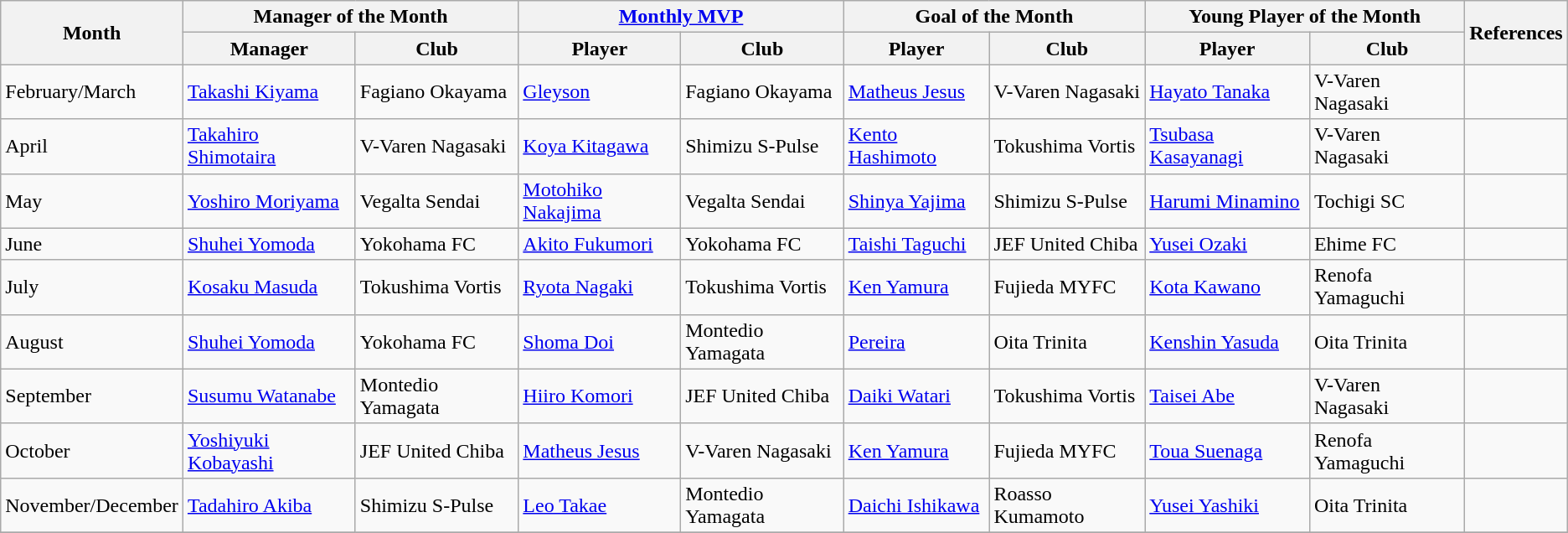<table class="wikitable">
<tr>
<th rowspan="2">Month</th>
<th colspan="2">Manager of the Month</th>
<th colspan="2"><a href='#'>Monthly MVP</a></th>
<th colspan="2">Goal of the Month</th>
<th colspan="2">Young Player of the Month</th>
<th rowspan="2">References</th>
</tr>
<tr>
<th>Manager</th>
<th>Club</th>
<th>Player</th>
<th>Club</th>
<th>Player</th>
<th>Club</th>
<th>Player</th>
<th>Club</th>
</tr>
<tr>
<td>February/March</td>
<td> <a href='#'>Takashi Kiyama</a></td>
<td>Fagiano Okayama</td>
<td> <a href='#'>Gleyson</a></td>
<td>Fagiano Okayama</td>
<td> <a href='#'>Matheus Jesus</a></td>
<td>V-Varen Nagasaki</td>
<td> <a href='#'>Hayato Tanaka</a></td>
<td>V-Varen Nagasaki</td>
<td align=center></td>
</tr>
<tr>
<td>April</td>
<td> <a href='#'>Takahiro Shimotaira</a></td>
<td>V-Varen Nagasaki</td>
<td> <a href='#'>Koya Kitagawa</a></td>
<td>Shimizu S-Pulse</td>
<td> <a href='#'>Kento Hashimoto</a></td>
<td>Tokushima Vortis</td>
<td> <a href='#'>Tsubasa Kasayanagi</a></td>
<td>V-Varen Nagasaki</td>
<td align=center></td>
</tr>
<tr>
<td>May</td>
<td> <a href='#'>Yoshiro Moriyama</a></td>
<td>Vegalta Sendai</td>
<td> <a href='#'>Motohiko Nakajima</a></td>
<td>Vegalta Sendai</td>
<td> <a href='#'>Shinya Yajima</a></td>
<td>Shimizu S-Pulse</td>
<td> <a href='#'>Harumi Minamino</a></td>
<td>Tochigi SC</td>
<td align=center></td>
</tr>
<tr>
<td>June</td>
<td> <a href='#'>Shuhei Yomoda</a></td>
<td>Yokohama FC</td>
<td> <a href='#'>Akito Fukumori</a></td>
<td>Yokohama FC</td>
<td> <a href='#'>Taishi Taguchi</a></td>
<td>JEF United Chiba</td>
<td> <a href='#'>Yusei Ozaki</a></td>
<td>Ehime FC</td>
<td align=center></td>
</tr>
<tr>
<td>July</td>
<td> <a href='#'>Kosaku Masuda</a></td>
<td>Tokushima Vortis</td>
<td> <a href='#'>Ryota Nagaki</a></td>
<td>Tokushima Vortis</td>
<td> <a href='#'>Ken Yamura</a></td>
<td>Fujieda MYFC</td>
<td> <a href='#'>Kota Kawano</a></td>
<td>Renofa Yamaguchi</td>
<td align=center></td>
</tr>
<tr>
<td>August</td>
<td> <a href='#'>Shuhei Yomoda</a></td>
<td>Yokohama FC</td>
<td> <a href='#'>Shoma Doi</a></td>
<td>Montedio Yamagata</td>
<td> <a href='#'>Pereira</a></td>
<td>Oita Trinita</td>
<td> <a href='#'>Kenshin Yasuda</a></td>
<td>Oita Trinita</td>
<td align=center></td>
</tr>
<tr>
<td>September</td>
<td> <a href='#'>Susumu Watanabe</a></td>
<td>Montedio Yamagata</td>
<td> <a href='#'>Hiiro Komori</a></td>
<td>JEF United Chiba</td>
<td> <a href='#'>Daiki Watari</a></td>
<td>Tokushima Vortis</td>
<td> <a href='#'>Taisei Abe</a></td>
<td>V-Varen Nagasaki</td>
<td align=center></td>
</tr>
<tr>
<td>October</td>
<td> <a href='#'>Yoshiyuki Kobayashi</a></td>
<td>JEF United Chiba</td>
<td> <a href='#'>Matheus Jesus</a></td>
<td>V-Varen Nagasaki</td>
<td> <a href='#'>Ken Yamura</a></td>
<td>Fujieda MYFC</td>
<td> <a href='#'>Toua Suenaga</a></td>
<td>Renofa Yamaguchi</td>
<td align=center></td>
</tr>
<tr>
<td>November/December</td>
<td> <a href='#'>Tadahiro Akiba</a></td>
<td>Shimizu S-Pulse</td>
<td> <a href='#'>Leo Takae</a></td>
<td>Montedio Yamagata</td>
<td> <a href='#'>Daichi Ishikawa</a></td>
<td>Roasso Kumamoto</td>
<td> <a href='#'>Yusei Yashiki</a></td>
<td>Oita Trinita</td>
<td align=center></td>
</tr>
<tr>
</tr>
</table>
